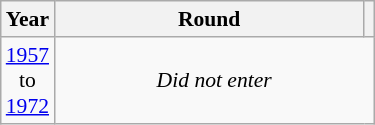<table class="wikitable" style="text-align: center; font-size:90%">
<tr>
<th>Year</th>
<th style="width:200px">Round</th>
<th></th>
</tr>
<tr>
<td><a href='#'>1957</a><br>to<br><a href='#'>1972</a></td>
<td colspan="2"><em>Did not enter</em></td>
</tr>
</table>
